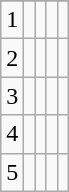<table class="wikitable sortable" style="text-align:center">
<tr>
</tr>
<tr>
<td>1</td>
<td></td>
<td></td>
<td></td>
<td></td>
</tr>
<tr>
<td>2</td>
<td></td>
<td></td>
<td></td>
<td></td>
</tr>
<tr>
<td>3</td>
<td></td>
<td></td>
<td></td>
<td></td>
</tr>
<tr>
<td>4</td>
<td></td>
<td></td>
<td></td>
<td></td>
</tr>
<tr>
<td>5</td>
<td></td>
<td></td>
<td></td>
<td></td>
</tr>
</table>
